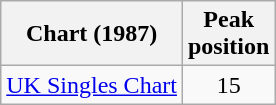<table class="wikitable">
<tr>
<th>Chart (1987)</th>
<th>Peak<br>position</th>
</tr>
<tr>
<td><a href='#'>UK Singles Chart</a></td>
<td style="text-align:center;">15</td>
</tr>
</table>
